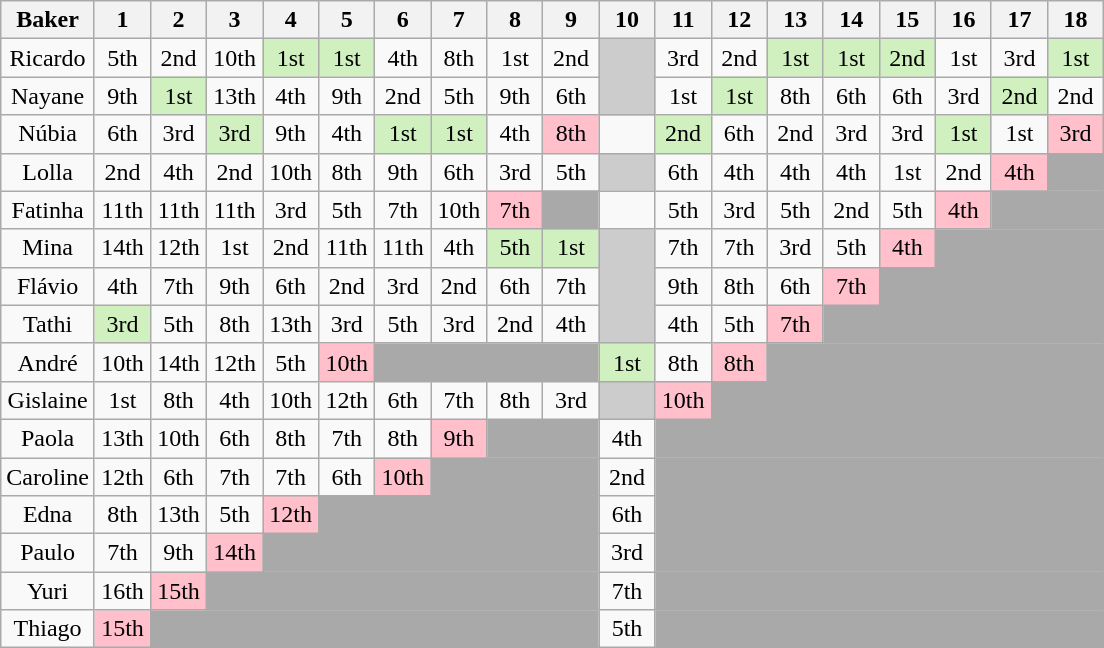<table class="wikitable" style="text-align:center;">
<tr>
<th>Baker</th>
<th width=30>1</th>
<th width=30>2</th>
<th width=30>3</th>
<th width=30>4</th>
<th width=30>5</th>
<th width=30>6</th>
<th width=30>7</th>
<th width=30>8</th>
<th width=30>9</th>
<th width=30>10</th>
<th width=30>11</th>
<th width=30>12</th>
<th width=30>13</th>
<th width=30>14</th>
<th width=30>15</th>
<th width=30>16</th>
<th width=30>17</th>
<th width=30>18</th>
</tr>
<tr>
<td>Ricardo</td>
<td>5th</td>
<td>2nd</td>
<td>10th</td>
<td bgcolor=D0F0C0>1st</td>
<td bgcolor=D0F0C0>1st</td>
<td>4th</td>
<td>8th</td>
<td>1st</td>
<td>2nd</td>
<td bgcolor=CCCCCC rowspan=2></td>
<td>3rd</td>
<td>2nd</td>
<td bgcolor=D0F0C0>1st</td>
<td bgcolor=D0F0C0>1st</td>
<td bgcolor=D0F0C0>2nd</td>
<td>1st</td>
<td>3rd</td>
<td bgcolor=D0F0C0>1st</td>
</tr>
<tr>
<td>Nayane</td>
<td>9th</td>
<td bgcolor=D0F0C0>1st</td>
<td>13th</td>
<td>4th</td>
<td>9th</td>
<td>2nd</td>
<td>5th</td>
<td>9th</td>
<td>6th</td>
<td>1st</td>
<td bgcolor=D0F0C0>1st</td>
<td>8th</td>
<td>6th</td>
<td>6th</td>
<td>3rd</td>
<td bgcolor=D0F0C0>2nd</td>
<td>2nd</td>
</tr>
<tr>
<td>Núbia</td>
<td>6th</td>
<td>3rd</td>
<td bgcolor=D0F0C0>3rd</td>
<td>9th</td>
<td>4th</td>
<td bgcolor=D0F0C0>1st</td>
<td bgcolor=D0F0C0>1st</td>
<td>4th</td>
<td bgcolor=FFC0CB>8th</td>
<td></td>
<td bgcolor=D0F0C0>2nd</td>
<td>6th</td>
<td>2nd</td>
<td>3rd</td>
<td>3rd</td>
<td bgcolor=D0F0C0>1st</td>
<td>1st</td>
<td bgcolor=FFC0CB>3rd</td>
</tr>
<tr>
<td>Lolla</td>
<td>2nd</td>
<td>4th</td>
<td>2nd</td>
<td>10th</td>
<td>8th</td>
<td>9th</td>
<td>6th</td>
<td>3rd</td>
<td>5th</td>
<td bgcolor=CCCCCC rowspan=1></td>
<td>6th</td>
<td>4th</td>
<td>4th</td>
<td>4th</td>
<td>1st</td>
<td>2nd</td>
<td bgcolor=FFC0CB>4th</td>
<td bgcolor=A9A9A9 colspan=1></td>
</tr>
<tr>
<td>Fatinha</td>
<td>11th</td>
<td>11th</td>
<td>11th</td>
<td>3rd</td>
<td>5th</td>
<td>7th</td>
<td>10th</td>
<td bgcolor=FFC0CB>7th</td>
<td bgcolor=A9A9A9></td>
<td></td>
<td>5th</td>
<td>3rd</td>
<td>5th</td>
<td>2nd</td>
<td>5th</td>
<td bgcolor=FFC0CB>4th</td>
<td bgcolor=A9A9A9 colspan=2></td>
</tr>
<tr>
<td>Mina</td>
<td>14th</td>
<td>12th</td>
<td>1st</td>
<td>2nd</td>
<td>11th</td>
<td>11th</td>
<td>4th</td>
<td bgcolor=D0F0C0>5th</td>
<td bgcolor=D0F0C0>1st</td>
<td bgcolor=CCCCCC rowspan=3></td>
<td>7th</td>
<td>7th</td>
<td>3rd</td>
<td>5th</td>
<td bgcolor=FFC0CB>4th</td>
<td bgcolor=A9A9A9 colspan=3></td>
</tr>
<tr>
<td>Flávio</td>
<td>4th</td>
<td>7th</td>
<td>9th</td>
<td>6th</td>
<td>2nd</td>
<td>3rd</td>
<td>2nd</td>
<td>6th</td>
<td>7th</td>
<td>9th</td>
<td>8th</td>
<td>6th</td>
<td bgcolor=FFC0CB>7th</td>
<td bgcolor=A9A9A9 colspan=4></td>
</tr>
<tr>
<td>Tathi</td>
<td bgcolor=D0F0C0>3rd</td>
<td>5th</td>
<td>8th</td>
<td>13th</td>
<td>3rd</td>
<td>5th</td>
<td>3rd</td>
<td>2nd</td>
<td>4th</td>
<td>4th</td>
<td>5th</td>
<td bgcolor=FFC0CB>7th</td>
<td bgcolor=A9A9A9 colspan=5></td>
</tr>
<tr>
<td>André</td>
<td>10th</td>
<td>14th</td>
<td>12th</td>
<td>5th</td>
<td bgcolor=FFC0CB>10th</td>
<td bgcolor=A9A9A9 colspan=4></td>
<td bgcolor=D0F0C0>1st</td>
<td>8th</td>
<td bgcolor=FFC0CB>8th</td>
<td bgcolor=A9A9A9 colspan=6></td>
</tr>
<tr>
<td>Gislaine</td>
<td>1st</td>
<td>8th</td>
<td>4th</td>
<td>10th</td>
<td>12th</td>
<td>6th</td>
<td>7th</td>
<td>8th</td>
<td>3rd</td>
<td bgcolor=CCCCCC rowspan=1></td>
<td bgcolor=FFC0CB>10th</td>
<td bgcolor=A9A9A9 colspan=7></td>
</tr>
<tr>
<td>Paola</td>
<td>13th</td>
<td>10th</td>
<td>6th</td>
<td>8th</td>
<td>7th</td>
<td>8th</td>
<td bgcolor=FFC0CB>9th</td>
<td bgcolor=A9A9A9 colspan=2></td>
<td>4th</td>
<td bgcolor=A9A9A9 colspan=8></td>
</tr>
<tr>
<td>Caroline</td>
<td>12th</td>
<td>6th</td>
<td>7th</td>
<td>7th</td>
<td>6th</td>
<td bgcolor=FFC0CB>10th</td>
<td bgcolor=A9A9A9 colspan=3></td>
<td>2nd</td>
<td bgcolor=A9A9A9 colspan=8></td>
</tr>
<tr>
<td>Edna</td>
<td>8th</td>
<td>13th</td>
<td>5th</td>
<td bgcolor=FFC0CB>12th</td>
<td bgcolor=A9A9A9 colspan=5></td>
<td>6th</td>
<td bgcolor=A9A9A9 colspan=8></td>
</tr>
<tr>
<td>Paulo</td>
<td>7th</td>
<td>9th</td>
<td bgcolor=FFC0CB>14th</td>
<td bgcolor=A9A9A9 colspan=6></td>
<td>3rd</td>
<td bgcolor=A9A9A9 colspan=8></td>
</tr>
<tr>
<td>Yuri</td>
<td>16th</td>
<td bgcolor=FFC0CB>15th</td>
<td bgcolor=A9A9A9 colspan=7></td>
<td>7th</td>
<td bgcolor=A9A9A9 colspan=8></td>
</tr>
<tr>
<td>Thiago</td>
<td bgcolor=FFC0CB>15th</td>
<td bgcolor=A9A9A9 colspan=8></td>
<td>5th</td>
<td bgcolor=A9A9A9 colspan=8></td>
</tr>
</table>
